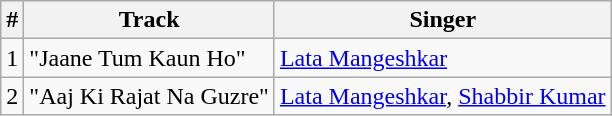<table class="wikitable">
<tr>
<th>#</th>
<th>Track</th>
<th>Singer</th>
</tr>
<tr>
<td>1</td>
<td>"Jaane Tum Kaun Ho"</td>
<td><a href='#'>Lata Mangeshkar</a></td>
</tr>
<tr>
<td>2</td>
<td>"Aaj Ki Rajat Na Guzre"</td>
<td><a href='#'>Lata Mangeshkar</a>, <a href='#'>Shabbir Kumar</a></td>
</tr>
</table>
